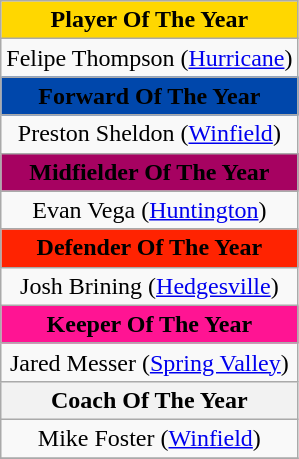<table class="wikitable" style="text-align:center">
<tr>
<th colspan="3" style="background-color: gold">Player Of The Year</th>
</tr>
<tr>
<td colspan="3">Felipe Thompson (<a href='#'>Hurricane</a>)</td>
</tr>
<tr>
<th colspan="3" style="background-color: #0047AB">Forward Of The Year</th>
</tr>
<tr>
<td colspan="3">Preston Sheldon (<a href='#'>Winfield</a>)</td>
</tr>
<tr>
<th colspan="3" style="background-color: #a60261">Midfielder Of The Year</th>
</tr>
<tr>
<td colspan="3">Evan Vega (<a href='#'>Huntington</a>)</td>
</tr>
<tr>
<th colspan="3" style="background-color: #ff2301">Defender Of The Year</th>
</tr>
<tr>
<td colspan="3">Josh Brining (<a href='#'>Hedgesville</a>)</td>
</tr>
<tr>
<th colspan="3" style="background-color: #ff1493">Keeper Of The Year</th>
</tr>
<tr>
<td colspan="3">Jared Messer (<a href='#'>Spring Valley</a>)</td>
</tr>
<tr>
<th colspan="3">Coach Of The Year</th>
</tr>
<tr>
<td colspan="3">Mike Foster  (<a href='#'>Winfield</a>)</td>
</tr>
<tr>
</tr>
</table>
